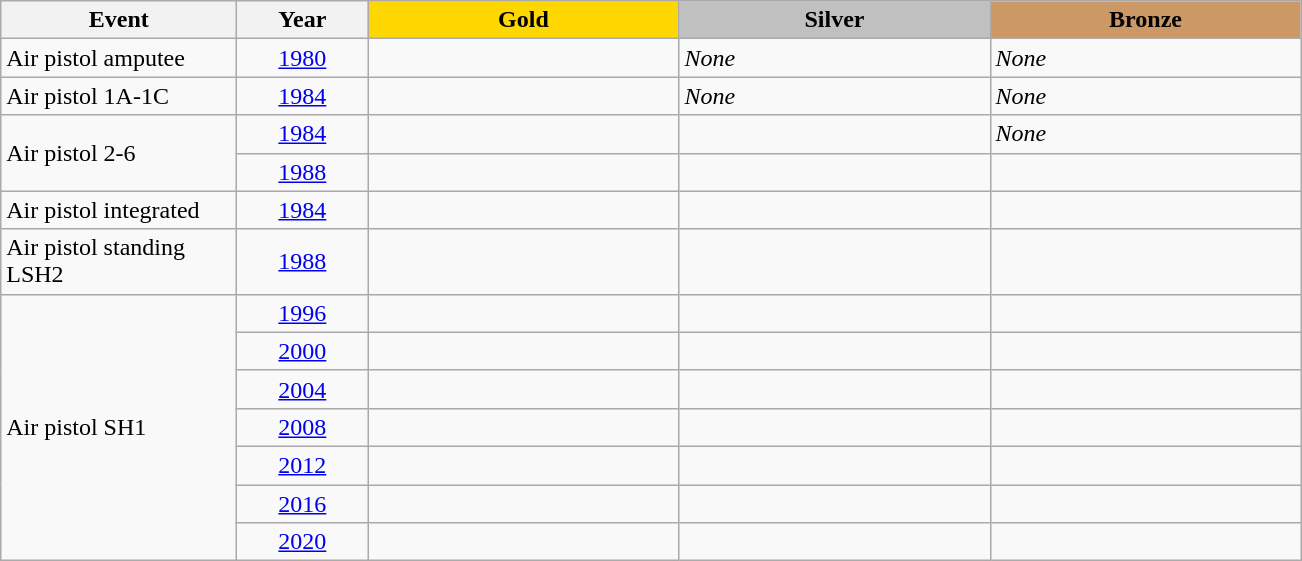<table class="wikitable">
<tr>
<th width=150>Event</th>
<th width=80>Year</th>
<td align=center width=200 bgcolor=gold><strong>Gold</strong></td>
<td align=center width=200 bgcolor=silver><strong>Silver</strong></td>
<td align=center width=200 bgcolor=cc9966><strong>Bronze</strong></td>
</tr>
<tr>
<td>Air pistol amputee</td>
<td align=center><a href='#'>1980</a></td>
<td></td>
<td><em>None</em></td>
<td><em>None</em></td>
</tr>
<tr>
<td>Air pistol 1A-1C</td>
<td align=center><a href='#'>1984</a></td>
<td></td>
<td><em>None</em></td>
<td><em>None</em></td>
</tr>
<tr>
<td rowspan=2>Air pistol 2-6</td>
<td align=center><a href='#'>1984</a></td>
<td></td>
<td></td>
<td><em>None</em></td>
</tr>
<tr>
<td align=center><a href='#'>1988</a></td>
<td></td>
<td></td>
<td></td>
</tr>
<tr>
<td>Air pistol integrated</td>
<td align=center><a href='#'>1984</a></td>
<td></td>
<td></td>
<td></td>
</tr>
<tr>
<td>Air pistol standing LSH2</td>
<td align=center><a href='#'>1988</a></td>
<td></td>
<td></td>
<td></td>
</tr>
<tr>
<td rowspan=7>Air pistol SH1</td>
<td align=center><a href='#'>1996</a></td>
<td></td>
<td></td>
<td></td>
</tr>
<tr>
<td align=center><a href='#'>2000</a></td>
<td></td>
<td></td>
<td></td>
</tr>
<tr>
<td align=center><a href='#'>2004</a></td>
<td></td>
<td></td>
<td></td>
</tr>
<tr>
<td align=center><a href='#'>2008</a></td>
<td></td>
<td></td>
<td></td>
</tr>
<tr>
<td align=center><a href='#'>2012</a></td>
<td></td>
<td></td>
<td></td>
</tr>
<tr>
<td align=center><a href='#'>2016</a></td>
<td></td>
<td></td>
<td></td>
</tr>
<tr>
<td align=center><a href='#'>2020</a></td>
<td></td>
<td></td>
<td></td>
</tr>
</table>
